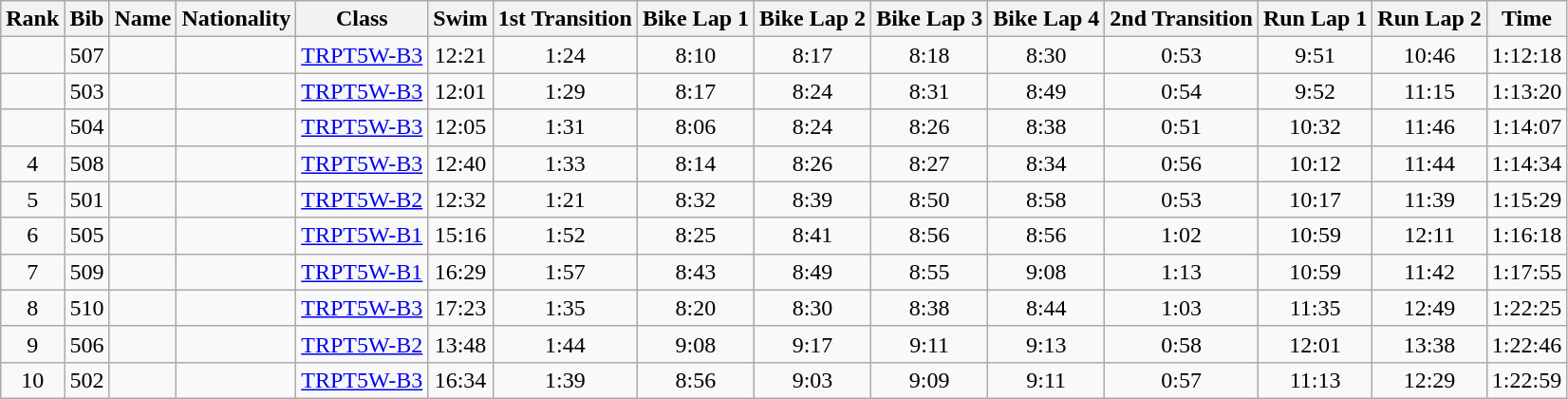<table class="wikitable sortable" style="text-align:center">
<tr>
<th>Rank</th>
<th>Bib</th>
<th>Name</th>
<th>Nationality</th>
<th>Class</th>
<th>Swim</th>
<th>1st Transition</th>
<th>Bike Lap 1</th>
<th>Bike Lap 2</th>
<th>Bike Lap 3</th>
<th>Bike Lap 4</th>
<th>2nd Transition</th>
<th>Run Lap 1</th>
<th>Run Lap 2</th>
<th>Time</th>
</tr>
<tr>
<td></td>
<td>507</td>
<td align=left><br></td>
<td align=left></td>
<td><a href='#'>TRPT5W-B3</a></td>
<td>12:21</td>
<td>1:24</td>
<td>8:10</td>
<td>8:17</td>
<td>8:18</td>
<td>8:30</td>
<td>0:53</td>
<td>9:51</td>
<td>10:46</td>
<td>1:12:18</td>
</tr>
<tr>
<td></td>
<td>503</td>
<td align=left><br></td>
<td align=left></td>
<td><a href='#'>TRPT5W-B3</a></td>
<td>12:01</td>
<td>1:29</td>
<td>8:17</td>
<td>8:24</td>
<td>8:31</td>
<td>8:49</td>
<td>0:54</td>
<td>9:52</td>
<td>11:15</td>
<td>1:13:20</td>
</tr>
<tr>
<td></td>
<td>504</td>
<td align=left><br></td>
<td align=left></td>
<td><a href='#'>TRPT5W-B3</a></td>
<td>12:05</td>
<td>1:31</td>
<td>8:06</td>
<td>8:24</td>
<td>8:26</td>
<td>8:38</td>
<td>0:51</td>
<td>10:32</td>
<td>11:46</td>
<td>1:14:07</td>
</tr>
<tr>
<td>4</td>
<td>508</td>
<td align=left><br></td>
<td align=left></td>
<td><a href='#'>TRPT5W-B3</a></td>
<td>12:40</td>
<td>1:33</td>
<td>8:14</td>
<td>8:26</td>
<td>8:27</td>
<td>8:34</td>
<td>0:56</td>
<td>10:12</td>
<td>11:44</td>
<td>1:14:34</td>
</tr>
<tr>
<td>5</td>
<td>501</td>
<td align=left><br></td>
<td align=left></td>
<td><a href='#'>TRPT5W-B2</a></td>
<td>12:32</td>
<td>1:21</td>
<td>8:32</td>
<td>8:39</td>
<td>8:50</td>
<td>8:58</td>
<td>0:53</td>
<td>10:17</td>
<td>11:39</td>
<td>1:15:29</td>
</tr>
<tr>
<td>6</td>
<td>505</td>
<td align=left><br></td>
<td align=left></td>
<td><a href='#'>TRPT5W-B1</a></td>
<td>15:16</td>
<td>1:52</td>
<td>8:25</td>
<td>8:41</td>
<td>8:56</td>
<td>8:56</td>
<td>1:02</td>
<td>10:59</td>
<td>12:11</td>
<td>1:16:18</td>
</tr>
<tr>
<td>7</td>
<td>509</td>
<td align=left><br></td>
<td align=left></td>
<td><a href='#'>TRPT5W-B1</a></td>
<td>16:29</td>
<td>1:57</td>
<td>8:43</td>
<td>8:49</td>
<td>8:55</td>
<td>9:08</td>
<td>1:13</td>
<td>10:59</td>
<td>11:42</td>
<td>1:17:55</td>
</tr>
<tr>
<td>8</td>
<td>510</td>
<td align=left><br></td>
<td align=left></td>
<td><a href='#'>TRPT5W-B3</a></td>
<td>17:23</td>
<td>1:35</td>
<td>8:20</td>
<td>8:30</td>
<td>8:38</td>
<td>8:44</td>
<td>1:03</td>
<td>11:35</td>
<td>12:49</td>
<td>1:22:25</td>
</tr>
<tr>
<td>9</td>
<td>506</td>
<td align=left><br></td>
<td align=left></td>
<td><a href='#'>TRPT5W-B2</a></td>
<td>13:48</td>
<td>1:44</td>
<td>9:08</td>
<td>9:17</td>
<td>9:11</td>
<td>9:13</td>
<td>0:58</td>
<td>12:01</td>
<td>13:38</td>
<td>1:22:46</td>
</tr>
<tr>
<td>10</td>
<td>502</td>
<td align=left><br></td>
<td align=left></td>
<td><a href='#'>TRPT5W-B3</a></td>
<td>16:34</td>
<td>1:39</td>
<td>8:56</td>
<td>9:03</td>
<td>9:09</td>
<td>9:11</td>
<td>0:57</td>
<td>11:13</td>
<td>12:29</td>
<td>1:22:59</td>
</tr>
</table>
